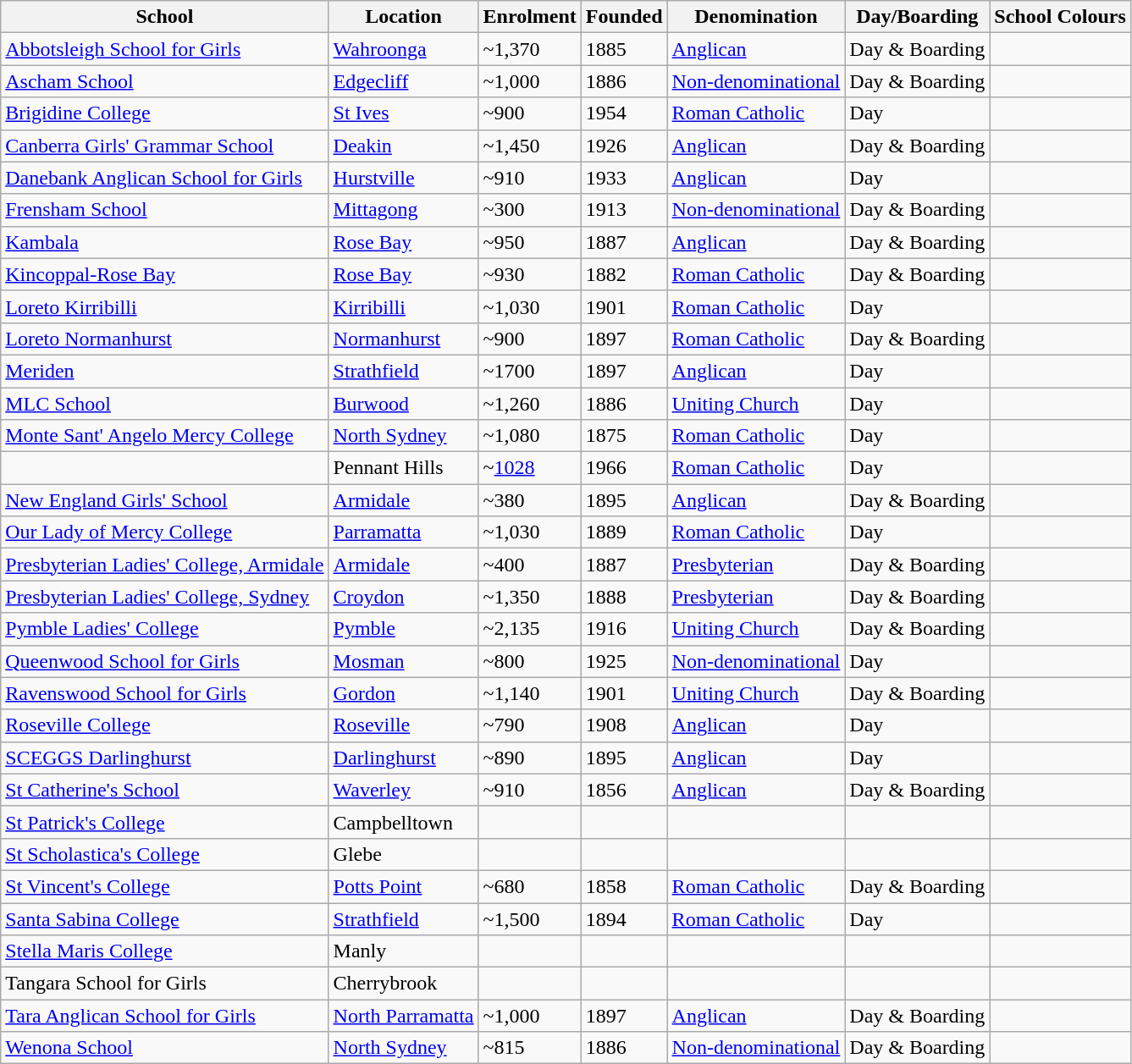<table class="wikitable">
<tr>
<th>School</th>
<th>Location</th>
<th>Enrolment</th>
<th>Founded</th>
<th>Denomination</th>
<th>Day/Boarding</th>
<th>School Colours</th>
</tr>
<tr>
<td><a href='#'>Abbotsleigh School for Girls</a></td>
<td><a href='#'>Wahroonga</a></td>
<td>~1,370</td>
<td>1885</td>
<td><a href='#'>Anglican</a></td>
<td>Day & Boarding</td>
<td></td>
</tr>
<tr>
<td><a href='#'>Ascham School</a></td>
<td><a href='#'>Edgecliff</a></td>
<td>~1,000</td>
<td>1886</td>
<td><a href='#'>Non-denominational</a></td>
<td>Day & Boarding</td>
<td></td>
</tr>
<tr>
<td><a href='#'>Brigidine College</a></td>
<td><a href='#'>St Ives</a></td>
<td>~900</td>
<td>1954</td>
<td><a href='#'>Roman Catholic</a></td>
<td>Day</td>
<td></td>
</tr>
<tr>
<td><a href='#'>Canberra Girls' Grammar School</a></td>
<td><a href='#'>Deakin</a></td>
<td>~1,450</td>
<td>1926</td>
<td><a href='#'>Anglican</a></td>
<td>Day & Boarding</td>
<td></td>
</tr>
<tr>
<td><a href='#'>Danebank Anglican School for Girls</a></td>
<td><a href='#'>Hurstville</a></td>
<td>~910</td>
<td>1933</td>
<td><a href='#'>Anglican</a></td>
<td>Day</td>
<td></td>
</tr>
<tr>
<td><a href='#'>Frensham School</a></td>
<td><a href='#'>Mittagong</a></td>
<td>~300</td>
<td>1913</td>
<td><a href='#'>Non-denominational</a></td>
<td>Day & Boarding</td>
<td></td>
</tr>
<tr>
<td><a href='#'>Kambala</a></td>
<td><a href='#'>Rose Bay</a></td>
<td>~950</td>
<td>1887</td>
<td><a href='#'>Anglican</a></td>
<td>Day & Boarding</td>
<td></td>
</tr>
<tr>
<td><a href='#'>Kincoppal-Rose Bay</a></td>
<td><a href='#'>Rose Bay</a></td>
<td>~930</td>
<td>1882</td>
<td><a href='#'>Roman Catholic</a></td>
<td>Day & Boarding</td>
<td></td>
</tr>
<tr>
<td><a href='#'>Loreto Kirribilli</a></td>
<td><a href='#'>Kirribilli</a></td>
<td>~1,030</td>
<td>1901</td>
<td><a href='#'>Roman Catholic</a></td>
<td>Day</td>
<td></td>
</tr>
<tr>
<td><a href='#'>Loreto Normanhurst</a></td>
<td><a href='#'>Normanhurst</a></td>
<td>~900</td>
<td>1897</td>
<td><a href='#'>Roman Catholic</a></td>
<td>Day & Boarding</td>
<td></td>
</tr>
<tr>
<td><a href='#'>Meriden</a></td>
<td><a href='#'>Strathfield</a></td>
<td>~1700</td>
<td>1897</td>
<td><a href='#'>Anglican</a></td>
<td>Day</td>
<td></td>
</tr>
<tr>
<td><a href='#'>MLC School</a></td>
<td><a href='#'>Burwood</a></td>
<td>~1,260</td>
<td>1886</td>
<td><a href='#'>Uniting Church</a></td>
<td>Day</td>
<td></td>
</tr>
<tr>
<td><a href='#'>Monte Sant' Angelo Mercy College</a></td>
<td><a href='#'>North Sydney</a></td>
<td>~1,080</td>
<td>1875</td>
<td><a href='#'>Roman Catholic</a></td>
<td>Day</td>
<td></td>
</tr>
<tr>
<td></td>
<td>Pennant Hills</td>
<td>~<a href='#'>1028</a></td>
<td>1966</td>
<td><a href='#'>Roman Catholic</a></td>
<td>Day</td>
<td> </td>
</tr>
<tr>
<td><a href='#'>New England Girls' School</a></td>
<td><a href='#'>Armidale</a></td>
<td>~380</td>
<td>1895</td>
<td><a href='#'>Anglican</a></td>
<td>Day & Boarding</td>
<td></td>
</tr>
<tr>
<td><a href='#'>Our Lady of Mercy College</a></td>
<td><a href='#'>Parramatta</a></td>
<td>~1,030</td>
<td>1889</td>
<td><a href='#'>Roman Catholic</a></td>
<td>Day</td>
<td></td>
</tr>
<tr>
<td><a href='#'>Presbyterian Ladies' College, Armidale</a></td>
<td><a href='#'>Armidale</a></td>
<td>~400</td>
<td>1887</td>
<td><a href='#'>Presbyterian</a></td>
<td>Day & Boarding</td>
<td></td>
</tr>
<tr>
<td><a href='#'>Presbyterian Ladies' College, Sydney</a></td>
<td><a href='#'>Croydon</a></td>
<td>~1,350</td>
<td>1888</td>
<td><a href='#'>Presbyterian</a></td>
<td>Day & Boarding</td>
<td></td>
</tr>
<tr>
<td><a href='#'>Pymble Ladies' College</a></td>
<td><a href='#'>Pymble</a></td>
<td>~2,135</td>
<td>1916</td>
<td><a href='#'>Uniting Church</a></td>
<td>Day & Boarding</td>
<td></td>
</tr>
<tr>
<td><a href='#'>Queenwood School for Girls</a></td>
<td><a href='#'>Mosman</a></td>
<td>~800</td>
<td>1925</td>
<td><a href='#'>Non-denominational</a></td>
<td>Day</td>
<td></td>
</tr>
<tr>
<td><a href='#'>Ravenswood School for Girls</a></td>
<td><a href='#'>Gordon</a></td>
<td>~1,140</td>
<td>1901</td>
<td><a href='#'>Uniting Church</a></td>
<td>Day & Boarding</td>
<td></td>
</tr>
<tr>
<td><a href='#'>Roseville College</a></td>
<td><a href='#'>Roseville</a></td>
<td>~790</td>
<td>1908</td>
<td><a href='#'>Anglican</a></td>
<td>Day</td>
<td></td>
</tr>
<tr>
<td><a href='#'>SCEGGS Darlinghurst</a></td>
<td><a href='#'>Darlinghurst</a></td>
<td>~890</td>
<td>1895</td>
<td><a href='#'>Anglican</a></td>
<td>Day</td>
<td></td>
</tr>
<tr>
<td><a href='#'>St Catherine's School</a></td>
<td><a href='#'>Waverley</a></td>
<td>~910</td>
<td>1856</td>
<td><a href='#'>Anglican</a></td>
<td>Day & Boarding</td>
<td></td>
</tr>
<tr>
<td><a href='#'>St Patrick's College</a></td>
<td>Campbelltown</td>
<td></td>
<td></td>
<td></td>
<td></td>
<td></td>
</tr>
<tr>
<td><a href='#'>St Scholastica's College</a></td>
<td>Glebe</td>
<td></td>
<td></td>
<td></td>
<td></td>
<td></td>
</tr>
<tr>
<td><a href='#'>St Vincent's College</a></td>
<td><a href='#'>Potts Point</a></td>
<td>~680</td>
<td>1858</td>
<td><a href='#'>Roman Catholic</a></td>
<td>Day & Boarding</td>
<td></td>
</tr>
<tr>
<td><a href='#'>Santa Sabina College</a></td>
<td><a href='#'>Strathfield</a></td>
<td>~1,500</td>
<td>1894</td>
<td><a href='#'>Roman Catholic</a></td>
<td>Day</td>
<td></td>
</tr>
<tr>
<td><a href='#'>Stella Maris College</a></td>
<td>Manly</td>
<td></td>
<td></td>
<td></td>
<td></td>
<td></td>
</tr>
<tr>
<td>Tangara School for Girls</td>
<td>Cherrybrook</td>
<td></td>
<td></td>
<td></td>
<td></td>
<td></td>
</tr>
<tr>
<td><a href='#'>Tara Anglican School for Girls</a></td>
<td><a href='#'>North Parramatta</a></td>
<td>~1,000</td>
<td>1897</td>
<td><a href='#'>Anglican</a></td>
<td>Day & Boarding</td>
<td></td>
</tr>
<tr>
<td><a href='#'>Wenona School</a></td>
<td><a href='#'>North Sydney</a></td>
<td>~815</td>
<td>1886</td>
<td><a href='#'>Non-denominational</a></td>
<td>Day & Boarding</td>
<td></td>
</tr>
</table>
